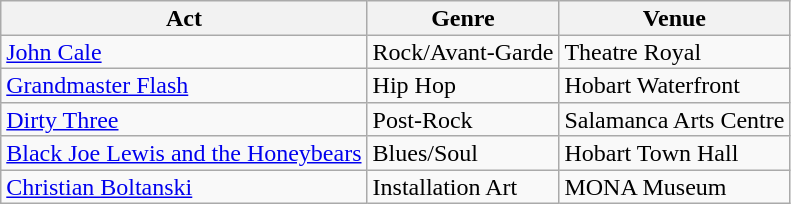<table class="wikitable" style="line-height:0.95em;">
<tr>
<th>Act</th>
<th>Genre</th>
<th>Venue</th>
</tr>
<tr>
<td><a href='#'>John Cale</a></td>
<td>Rock/Avant-Garde</td>
<td>Theatre Royal</td>
</tr>
<tr>
<td><a href='#'>Grandmaster Flash</a></td>
<td>Hip Hop</td>
<td>Hobart Waterfront</td>
</tr>
<tr>
<td><a href='#'>Dirty Three</a></td>
<td>Post-Rock</td>
<td>Salamanca Arts Centre</td>
</tr>
<tr>
<td><a href='#'>Black Joe Lewis and the Honeybears</a></td>
<td>Blues/Soul</td>
<td>Hobart Town Hall</td>
</tr>
<tr>
<td><a href='#'>Christian Boltanski</a></td>
<td>Installation Art</td>
<td>MONA Museum</td>
</tr>
</table>
